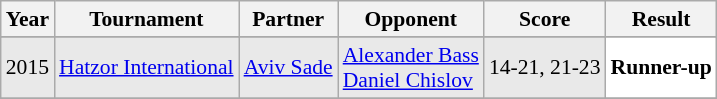<table class="sortable wikitable" style="font-size: 90%;">
<tr>
<th>Year</th>
<th>Tournament</th>
<th>Partner</th>
<th>Opponent</th>
<th>Score</th>
<th>Result</th>
</tr>
<tr>
</tr>
<tr style="background:#E9E9E9">
<td align="center">2015</td>
<td align="left"><a href='#'>Hatzor International</a></td>
<td align="left"> <a href='#'>Aviv Sade</a></td>
<td align="left"> <a href='#'>Alexander Bass</a><br> <a href='#'>Daniel Chislov</a></td>
<td align="left">14-21, 21-23</td>
<td style="text-align:left; background:white"> <strong>Runner-up</strong></td>
</tr>
<tr>
</tr>
</table>
